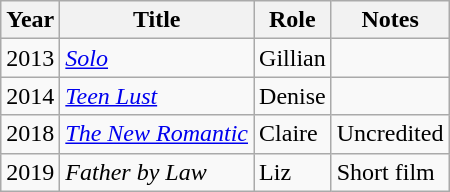<table class="wikitable">
<tr>
<th>Year</th>
<th>Title</th>
<th>Role</th>
<th>Notes</th>
</tr>
<tr>
<td>2013</td>
<td><em><a href='#'>Solo</a></em></td>
<td>Gillian</td>
<td></td>
</tr>
<tr>
<td>2014</td>
<td><em><a href='#'>Teen Lust</a></em></td>
<td>Denise</td>
<td></td>
</tr>
<tr>
<td>2018</td>
<td><em><a href='#'>The New Romantic</a></em></td>
<td>Claire</td>
<td>Uncredited</td>
</tr>
<tr>
<td>2019</td>
<td><em>Father by Law</em></td>
<td>Liz</td>
<td>Short film</td>
</tr>
</table>
